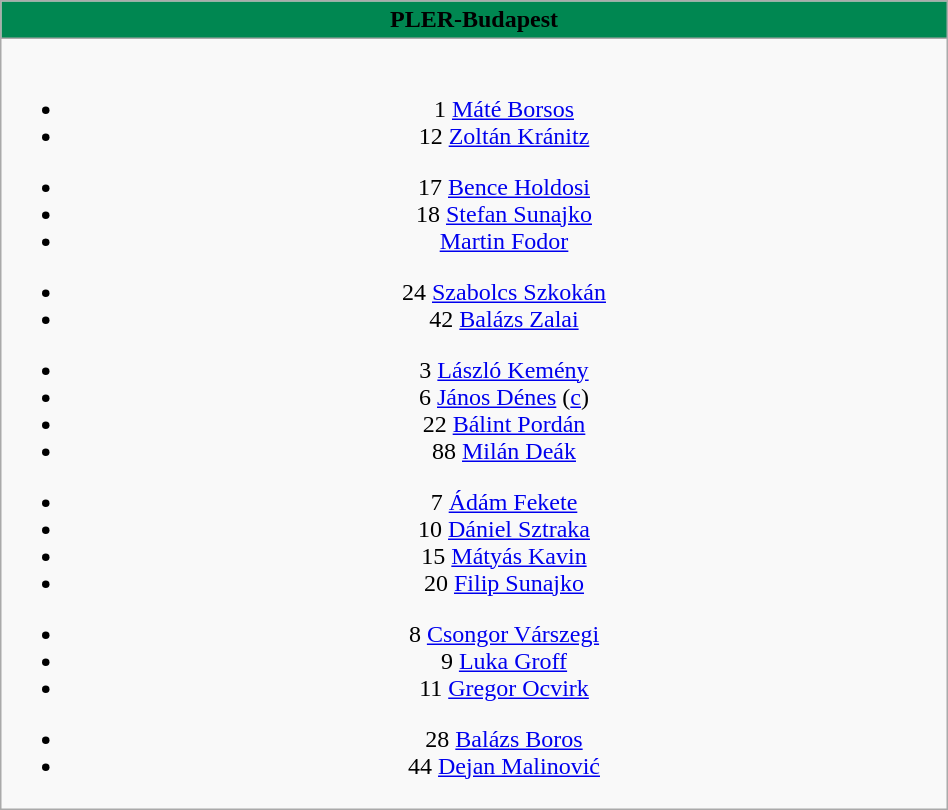<table class="wikitable" style="font-size:100%; text-align:center; width:50%">
<tr>
<th colspan=5 style="background-color:#008751;color:black;text-align:center;"> PLER-Budapest</th>
</tr>
<tr>
<td><br>
<ul><li>1  <a href='#'>Máté Borsos</a></li><li>12  <a href='#'>Zoltán Kránitz</a></li></ul><ul><li>17  <a href='#'>Bence Holdosi</a></li><li>18  <a href='#'>Stefan Sunajko</a></li><li>  <a href='#'>Martin Fodor</a></li></ul><ul><li>24  <a href='#'>Szabolcs Szkokán</a></li><li>42  <a href='#'>Balázs Zalai</a></li></ul><ul><li>3  <a href='#'>László Kemény</a></li><li>6  <a href='#'>János Dénes</a> (<a href='#'>c</a>)</li><li>22  <a href='#'>Bálint Pordán</a></li><li>88  <a href='#'>Milán Deák</a></li></ul><ul><li>7  <a href='#'>Ádám Fekete</a></li><li>10  <a href='#'>Dániel Sztraka</a></li><li>15  <a href='#'>Mátyás Kavin</a></li><li>20  <a href='#'>Filip Sunajko</a></li></ul><ul><li>8  <a href='#'>Csongor Várszegi</a></li><li>9   <a href='#'>Luka Groff</a></li><li>11  <a href='#'>Gregor Ocvirk</a></li></ul><ul><li>28  <a href='#'>Balázs Boros</a></li><li>44  <a href='#'>Dejan Malinović</a></li></ul></td>
</tr>
</table>
